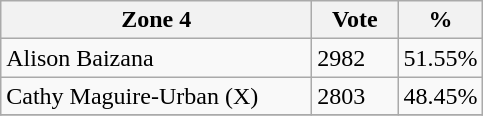<table class="wikitable">
<tr>
<th bgcolor="#DDDDFF" width="200px">Zone 4</th>
<th bgcolor="#DDDDFF" width="50px">Vote</th>
<th bgcolor="#DDDDFF" width="30px">%</th>
</tr>
<tr>
<td>Alison Baizana</td>
<td>2982</td>
<td>51.55%</td>
</tr>
<tr>
<td>Cathy Maguire-Urban (X)</td>
<td>2803</td>
<td>48.45%</td>
</tr>
<tr>
</tr>
</table>
